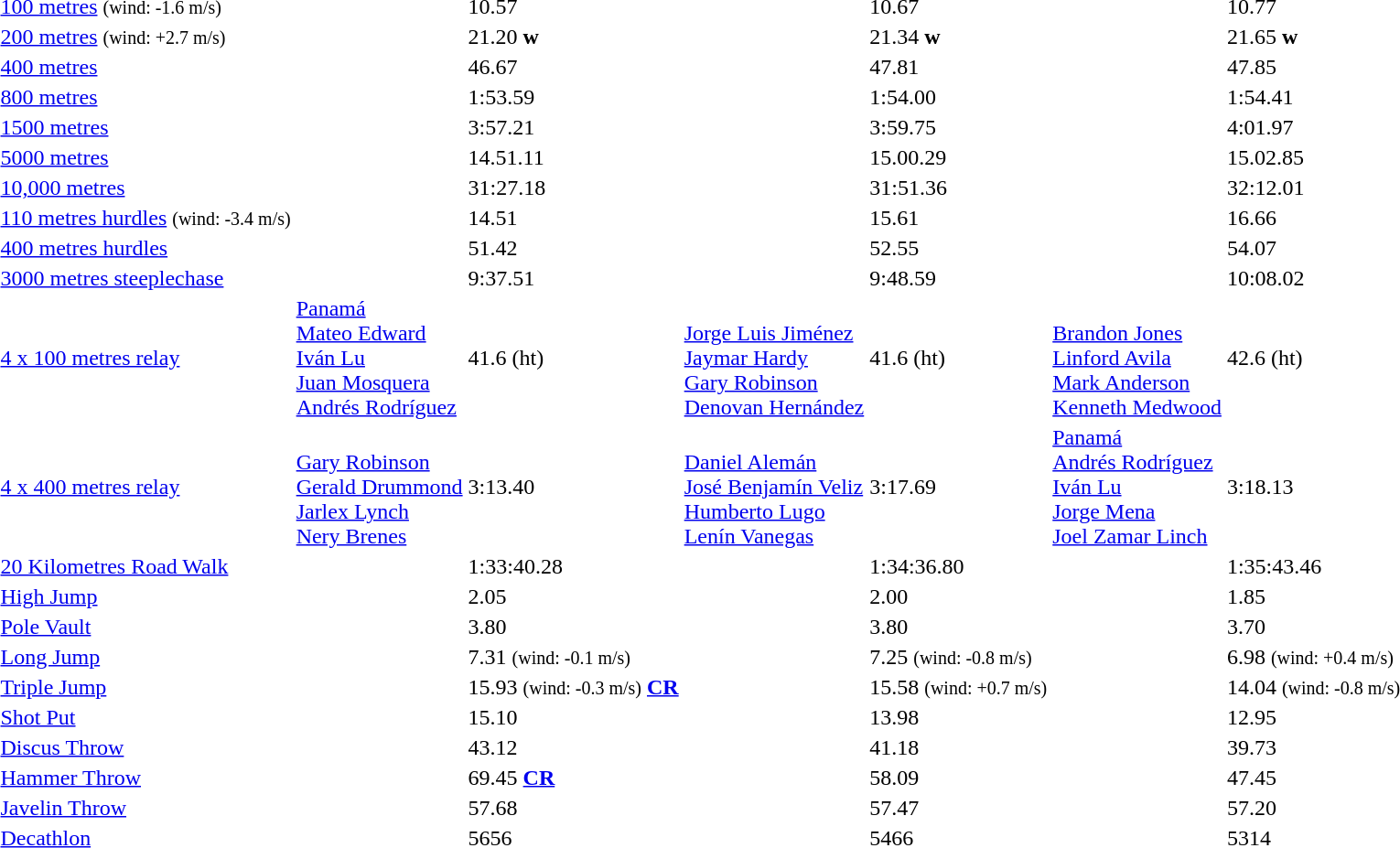<table>
<tr>
<td><a href='#'>100 metres</a> <small>(wind: -1.6 m/s)</small></td>
<td></td>
<td>10.57</td>
<td></td>
<td>10.67</td>
<td></td>
<td>10.77</td>
</tr>
<tr>
<td><a href='#'>200 metres</a> <small>(wind: +2.7 m/s)</small></td>
<td></td>
<td>21.20 <strong>w</strong></td>
<td></td>
<td>21.34 <strong>w</strong></td>
<td></td>
<td>21.65 <strong>w</strong></td>
</tr>
<tr>
<td><a href='#'>400 metres</a></td>
<td></td>
<td>46.67</td>
<td></td>
<td>47.81</td>
<td></td>
<td>47.85</td>
</tr>
<tr>
<td><a href='#'>800 metres</a></td>
<td></td>
<td>1:53.59</td>
<td></td>
<td>1:54.00</td>
<td></td>
<td>1:54.41</td>
</tr>
<tr>
<td><a href='#'>1500 metres</a></td>
<td></td>
<td>3:57.21</td>
<td></td>
<td>3:59.75</td>
<td></td>
<td>4:01.97</td>
</tr>
<tr>
<td><a href='#'>5000 metres</a></td>
<td></td>
<td>14.51.11</td>
<td></td>
<td>15.00.29</td>
<td></td>
<td>15.02.85</td>
</tr>
<tr>
<td><a href='#'>10,000 metres</a></td>
<td></td>
<td>31:27.18</td>
<td></td>
<td>31:51.36</td>
<td></td>
<td>32:12.01</td>
</tr>
<tr>
<td><a href='#'>110 metres hurdles</a> <small>(wind: -3.4 m/s)</small></td>
<td></td>
<td>14.51</td>
<td></td>
<td>15.61</td>
<td></td>
<td>16.66</td>
</tr>
<tr>
<td><a href='#'>400 metres hurdles</a></td>
<td></td>
<td>51.42</td>
<td></td>
<td>52.55</td>
<td></td>
<td>54.07</td>
</tr>
<tr>
<td><a href='#'>3000 metres steeplechase</a></td>
<td></td>
<td>9:37.51</td>
<td></td>
<td>9:48.59</td>
<td></td>
<td>10:08.02</td>
</tr>
<tr>
<td><a href='#'>4 x 100 metres relay</a></td>
<td> <a href='#'>Panamá</a> <br> <a href='#'>Mateo Edward</a> <br> <a href='#'>Iván Lu</a> <br> <a href='#'>Juan Mosquera</a> <br> <a href='#'>Andrés Rodríguez</a></td>
<td>41.6 (ht)</td>
<td> <br> <a href='#'>Jorge Luis Jiménez</a> <br> <a href='#'>Jaymar Hardy</a> <br> <a href='#'>Gary Robinson</a> <br> <a href='#'>Denovan Hernández</a></td>
<td>41.6 (ht)</td>
<td> <br> <a href='#'>Brandon Jones</a> <br> <a href='#'>Linford Avila</a> <br> <a href='#'>Mark Anderson</a> <br> <a href='#'>Kenneth Medwood</a></td>
<td>42.6 (ht)</td>
</tr>
<tr>
<td><a href='#'>4 x 400 metres relay</a></td>
<td> <br> <a href='#'>Gary Robinson</a> <br> <a href='#'>Gerald Drummond</a> <br> <a href='#'>Jarlex Lynch</a> <br> <a href='#'>Nery Brenes</a></td>
<td>3:13.40</td>
<td> <br> <a href='#'>Daniel Alemán</a> <br> <a href='#'>José Benjamín Veliz</a> <br> <a href='#'>Humberto Lugo</a> <br> <a href='#'>Lenín Vanegas</a></td>
<td>3:17.69</td>
<td> <a href='#'>Panamá</a> <br> <a href='#'>Andrés Rodríguez</a> <br> <a href='#'>Iván Lu</a> <br> <a href='#'>Jorge Mena</a> <br> <a href='#'>Joel Zamar Linch</a></td>
<td>3:18.13</td>
</tr>
<tr>
<td><a href='#'>20 Kilometres Road Walk</a></td>
<td></td>
<td>1:33:40.28</td>
<td></td>
<td>1:34:36.80</td>
<td></td>
<td>1:35:43.46</td>
</tr>
<tr>
<td><a href='#'>High Jump</a></td>
<td></td>
<td>2.05</td>
<td></td>
<td>2.00</td>
<td></td>
<td>1.85</td>
</tr>
<tr>
<td><a href='#'>Pole Vault</a></td>
<td></td>
<td>3.80</td>
<td></td>
<td>3.80</td>
<td></td>
<td>3.70</td>
</tr>
<tr>
<td><a href='#'>Long Jump</a></td>
<td></td>
<td>7.31 <small>(wind: -0.1 m/s)</small></td>
<td></td>
<td>7.25 <small>(wind: -0.8 m/s)</small></td>
<td></td>
<td>6.98 <small>(wind: +0.4 m/s)</small></td>
</tr>
<tr>
<td><a href='#'>Triple Jump</a></td>
<td></td>
<td>15.93 <small>(wind: -0.3 m/s)</small> <strong><a href='#'>CR</a></strong></td>
<td></td>
<td>15.58 <small>(wind: +0.7 m/s)</small></td>
<td></td>
<td>14.04 <small>(wind: -0.8 m/s)</small></td>
</tr>
<tr>
<td><a href='#'>Shot Put</a></td>
<td></td>
<td>15.10</td>
<td></td>
<td>13.98</td>
<td></td>
<td>12.95</td>
</tr>
<tr>
<td><a href='#'>Discus Throw</a></td>
<td></td>
<td>43.12</td>
<td></td>
<td>41.18</td>
<td></td>
<td>39.73</td>
</tr>
<tr>
<td><a href='#'>Hammer Throw</a></td>
<td></td>
<td>69.45 <strong><a href='#'>CR</a></strong></td>
<td></td>
<td>58.09</td>
<td></td>
<td>47.45</td>
</tr>
<tr>
<td><a href='#'>Javelin Throw</a></td>
<td></td>
<td>57.68</td>
<td></td>
<td>57.47</td>
<td></td>
<td>57.20</td>
</tr>
<tr>
<td><a href='#'>Decathlon</a></td>
<td></td>
<td>5656</td>
<td></td>
<td>5466</td>
<td></td>
<td>5314</td>
</tr>
</table>
